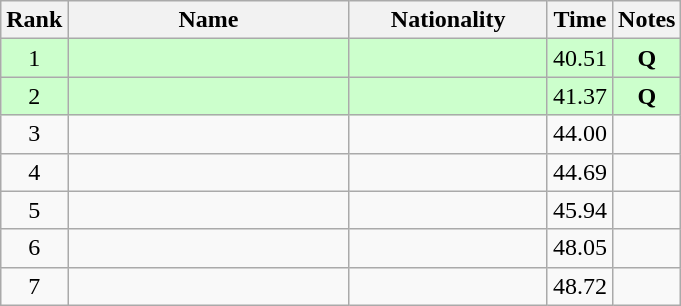<table class="wikitable sortable" style="text-align:center">
<tr>
<th>Rank</th>
<th style="width:180px">Name</th>
<th style="width:125px">Nationality</th>
<th>Time</th>
<th>Notes</th>
</tr>
<tr style="background:#cfc;">
<td>1</td>
<td style="text-align:left;"></td>
<td style="text-align:left;"></td>
<td>40.51</td>
<td><strong>Q</strong></td>
</tr>
<tr style="background:#cfc;">
<td>2</td>
<td style="text-align:left;"></td>
<td style="text-align:left;"></td>
<td>41.37</td>
<td><strong>Q</strong></td>
</tr>
<tr>
<td>3</td>
<td style="text-align:left;"></td>
<td style="text-align:left;"></td>
<td>44.00</td>
<td></td>
</tr>
<tr>
<td>4</td>
<td style="text-align:left;"></td>
<td style="text-align:left;"></td>
<td>44.69</td>
<td></td>
</tr>
<tr>
<td>5</td>
<td style="text-align:left;"></td>
<td style="text-align:left;"></td>
<td>45.94</td>
<td></td>
</tr>
<tr>
<td>6</td>
<td style="text-align:left;"></td>
<td style="text-align:left;"></td>
<td>48.05</td>
<td></td>
</tr>
<tr>
<td>7</td>
<td style="text-align:left;"></td>
<td style="text-align:left;"></td>
<td>48.72</td>
<td></td>
</tr>
</table>
